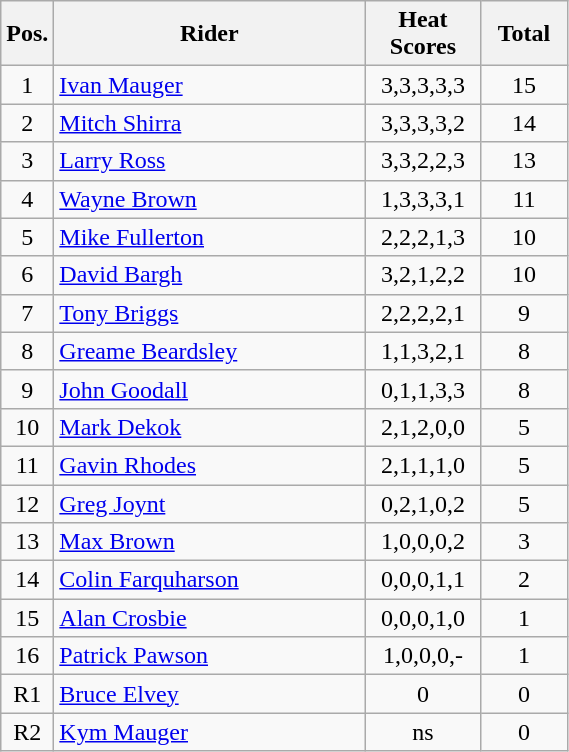<table class=wikitable>
<tr>
<th width=25px>Pos.</th>
<th width=200px>Rider</th>
<th width=70px>Heat Scores</th>
<th width=50px>Total</th>
</tr>
<tr align=center >
<td>1</td>
<td align=left><a href='#'>Ivan Mauger</a></td>
<td>3,3,3,3,3</td>
<td>15</td>
</tr>
<tr align=center >
<td>2</td>
<td align=left><a href='#'>Mitch Shirra</a></td>
<td>3,3,3,3,2</td>
<td>14</td>
</tr>
<tr align=center >
<td>3</td>
<td align=left><a href='#'>Larry Ross</a></td>
<td>3,3,2,2,3</td>
<td>13</td>
</tr>
<tr align=center >
<td>4</td>
<td align=left><a href='#'>Wayne Brown</a></td>
<td>1,3,3,3,1</td>
<td>11</td>
</tr>
<tr align=center >
<td>5</td>
<td align=left><a href='#'>Mike Fullerton</a></td>
<td>2,2,2,1,3</td>
<td>10</td>
</tr>
<tr align=center >
<td>6</td>
<td align=left><a href='#'>David Bargh</a></td>
<td>3,2,1,2,2</td>
<td>10</td>
</tr>
<tr align=center >
<td>7</td>
<td align=left><a href='#'>Tony Briggs</a></td>
<td>2,2,2,2,1</td>
<td>9</td>
</tr>
<tr align=center >
<td>8</td>
<td align=left><a href='#'>Greame Beardsley</a></td>
<td>1,1,3,2,1</td>
<td>8</td>
</tr>
<tr align=center>
<td>9</td>
<td align=left><a href='#'>John Goodall</a></td>
<td>0,1,1,3,3</td>
<td>8</td>
</tr>
<tr align=center>
<td>10</td>
<td align=left><a href='#'>Mark Dekok</a></td>
<td>2,1,2,0,0</td>
<td>5</td>
</tr>
<tr align=center>
<td>11</td>
<td align=left><a href='#'>Gavin Rhodes</a></td>
<td>2,1,1,1,0</td>
<td>5</td>
</tr>
<tr align=center>
<td>12</td>
<td align=left><a href='#'>Greg Joynt</a></td>
<td>0,2,1,0,2</td>
<td>5</td>
</tr>
<tr align=center>
<td>13</td>
<td align=left><a href='#'>Max Brown</a></td>
<td>1,0,0,0,2</td>
<td>3</td>
</tr>
<tr align=center>
<td>14</td>
<td align=left><a href='#'>Colin Farquharson</a></td>
<td>0,0,0,1,1</td>
<td>2</td>
</tr>
<tr align=center>
<td>15</td>
<td align=left><a href='#'>Alan Crosbie</a></td>
<td>0,0,0,1,0</td>
<td>1</td>
</tr>
<tr align=center>
<td>16</td>
<td align=left><a href='#'>Patrick Pawson</a></td>
<td>1,0,0,0,-</td>
<td>1</td>
</tr>
<tr align=center>
<td>R1</td>
<td align=left><a href='#'>Bruce Elvey</a></td>
<td>0</td>
<td>0</td>
</tr>
<tr align=center>
<td>R2</td>
<td align=left><a href='#'>Kym Mauger</a></td>
<td>ns</td>
<td>0</td>
</tr>
</table>
